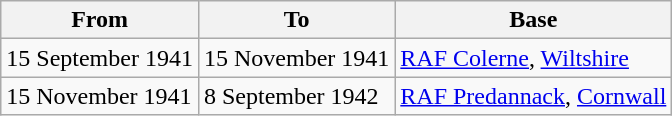<table class="wikitable">
<tr>
<th>From</th>
<th>To</th>
<th>Base</th>
</tr>
<tr>
<td>15 September 1941</td>
<td>15 November 1941</td>
<td><a href='#'>RAF Colerne</a>, <a href='#'>Wiltshire</a></td>
</tr>
<tr>
<td>15 November 1941</td>
<td>8 September 1942</td>
<td><a href='#'>RAF Predannack</a>, <a href='#'>Cornwall</a></td>
</tr>
</table>
